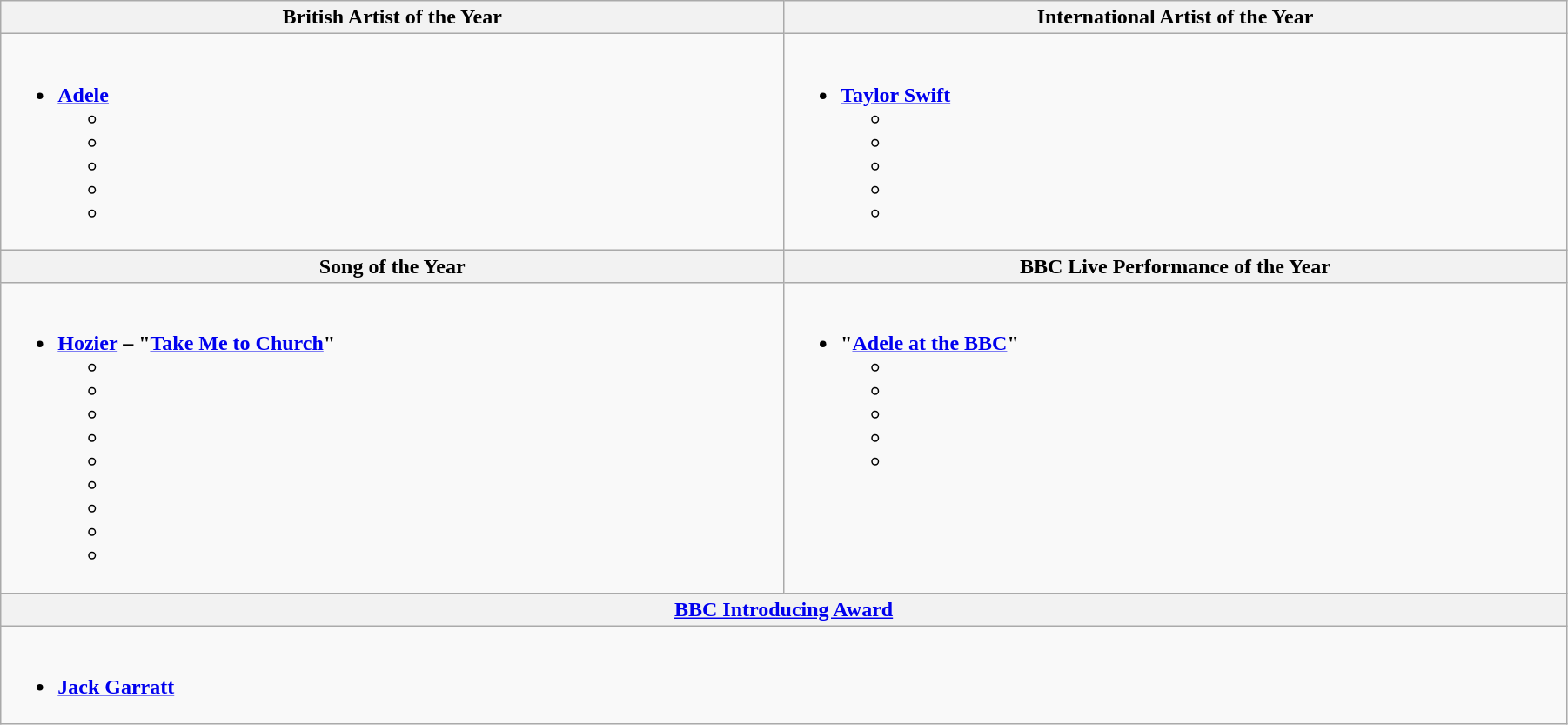<table class="wikitable" style="width:95%;" cellpadding="5">
<tr>
<th width="50%">British Artist of the Year<br></th>
<th width="50%">International Artist of the Year<br></th>
</tr>
<tr>
<td valign="top"><br><ul><li><strong><a href='#'>Adele</a></strong><ul><li></li><li></li><li></li><li></li><li></li></ul></li></ul></td>
<td valign="top"><br><ul><li><strong><a href='#'>Taylor Swift</a></strong><ul><li></li><li></li><li></li><li></li><li></li></ul></li></ul></td>
</tr>
<tr>
<th width="50%">Song of the Year<br></th>
<th width="50%">BBC Live Performance of the Year<br></th>
</tr>
<tr>
<td valign="top"><br><ul><li><strong><a href='#'>Hozier</a> – "<a href='#'>Take Me to Church</a>"</strong><ul><li></li><li></li><li></li><li></li><li></li><li></li><li></li><li></li><li></li></ul></li></ul></td>
<td valign="top"><br><ul><li><strong>"<a href='#'>Adele at the BBC</a>"</strong><ul><li></li><li></li><li></li><li></li><li></li></ul></li></ul></td>
</tr>
<tr>
<th width="100%" colspan="2"><a href='#'>BBC Introducing Award</a></th>
</tr>
<tr>
<td colspan="2" valign="top"><br><ul><li><strong><a href='#'>Jack Garratt</a></strong></li></ul></td>
</tr>
</table>
